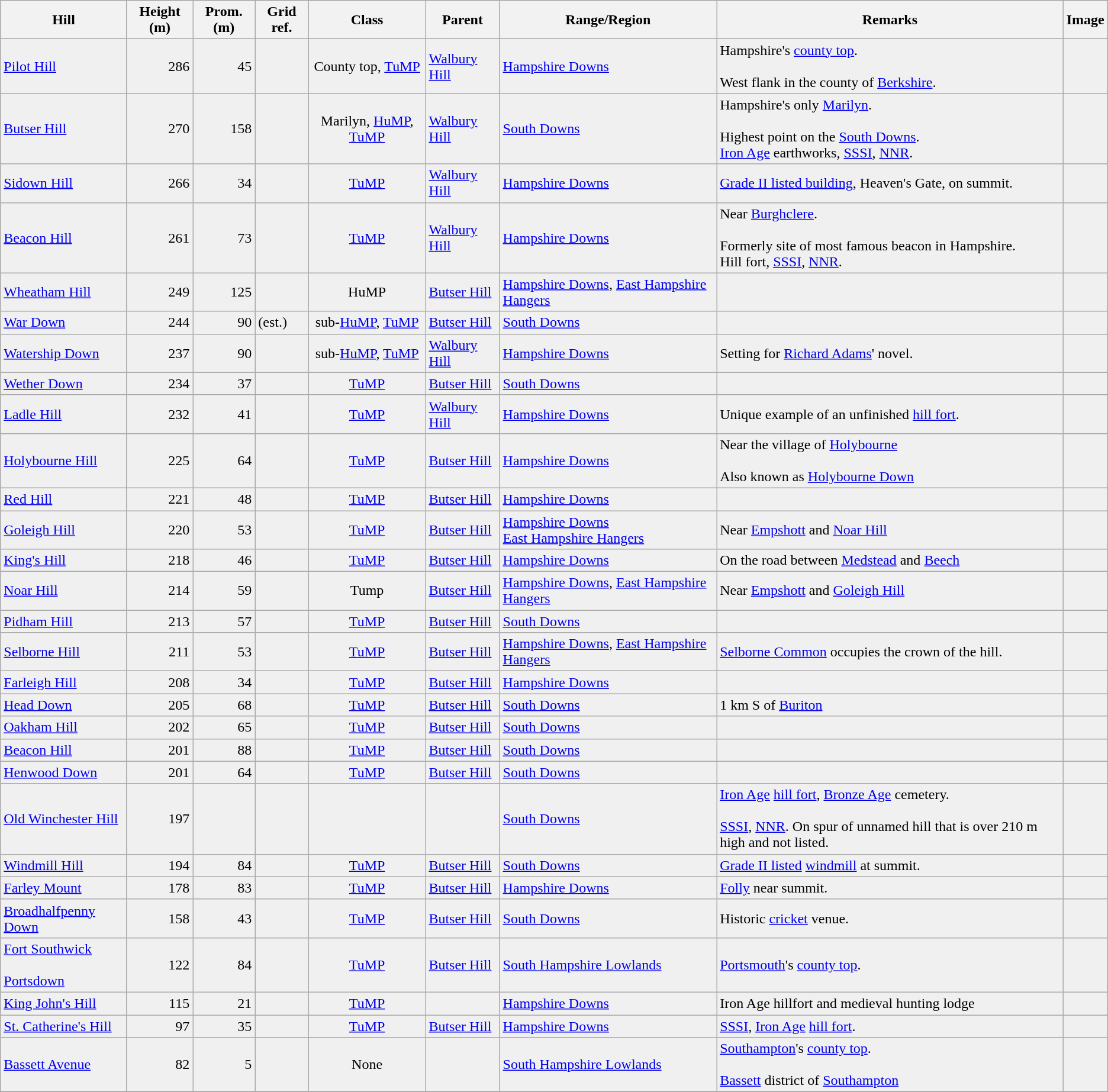<table class="wikitable sortable" style="border-collapse: collapse; background:#f0f0f0;":#f0f0f0;">
<tr>
<th>Hill</th>
<th>Height (m)</th>
<th>Prom. (m)</th>
<th>Grid ref.</th>
<th>Class</th>
<th>Parent</th>
<th>Range/Region</th>
<th class="unsortable">Remarks</th>
<th class="unsortable">Image</th>
</tr>
<tr>
<td><a href='#'>Pilot Hill</a></td>
<td align=right>286</td>
<td align=right>45</td>
<td></td>
<td align=center>County top, <a href='#'>TuMP</a></td>
<td><a href='#'>Walbury Hill</a></td>
<td><a href='#'>Hampshire Downs</a></td>
<td>Hampshire's <a href='#'>county top</a>.<br><br>West flank in the county of <a href='#'>Berkshire</a>.</td>
<td></td>
</tr>
<tr>
<td><a href='#'>Butser Hill</a></td>
<td align=right>270</td>
<td align=right>158</td>
<td></td>
<td align=center>Marilyn, <a href='#'>HuMP</a>, <a href='#'>TuMP</a></td>
<td><a href='#'>Walbury Hill</a></td>
<td><a href='#'>South Downs</a></td>
<td>Hampshire's only <a href='#'>Marilyn</a>.<br><br>Highest point on the <a href='#'>South Downs</a>.<br>
<a href='#'>Iron Age</a> earthworks, <a href='#'>SSSI</a>, <a href='#'>NNR</a>.</td>
<td></td>
</tr>
<tr>
<td><a href='#'>Sidown Hill</a></td>
<td align=right>266</td>
<td align=right>34</td>
<td></td>
<td align=center><a href='#'>TuMP</a></td>
<td><a href='#'>Walbury Hill</a></td>
<td><a href='#'>Hampshire Downs</a></td>
<td><a href='#'>Grade II listed building</a>, Heaven's Gate, on summit.</td>
<td></td>
</tr>
<tr>
<td><a href='#'>Beacon Hill</a></td>
<td align=right>261</td>
<td align=right>73</td>
<td></td>
<td align=center><a href='#'>TuMP</a></td>
<td><a href='#'>Walbury Hill</a></td>
<td><a href='#'>Hampshire Downs</a></td>
<td>Near <a href='#'>Burghclere</a>. <br><br>Formerly site of most famous beacon in Hampshire.<br>
Hill fort, <a href='#'>SSSI</a>, <a href='#'>NNR</a>.</td>
<td></td>
</tr>
<tr>
<td><a href='#'>Wheatham Hill</a></td>
<td align=right>249</td>
<td align=right>125</td>
<td></td>
<td align=center>HuMP</td>
<td><a href='#'>Butser Hill</a></td>
<td><a href='#'>Hampshire Downs</a>, <a href='#'>East Hampshire Hangers</a></td>
<td></td>
<td></td>
</tr>
<tr>
<td><a href='#'>War Down</a></td>
<td align=right>244</td>
<td align=right>90</td>
<td> (est.)</td>
<td align=center>sub-<a href='#'>HuMP</a>, <a href='#'>TuMP</a></td>
<td><a href='#'>Butser Hill</a></td>
<td><a href='#'>South Downs</a></td>
<td></td>
<td></td>
</tr>
<tr>
<td><a href='#'>Watership Down</a></td>
<td align=right>237</td>
<td align=right>90</td>
<td></td>
<td align=center>sub-<a href='#'>HuMP</a>, <a href='#'>TuMP</a></td>
<td><a href='#'>Walbury Hill</a></td>
<td><a href='#'>Hampshire Downs</a></td>
<td>Setting for <a href='#'>Richard Adams</a>' novel.</td>
<td></td>
</tr>
<tr>
<td><a href='#'>Wether Down</a></td>
<td align=right>234</td>
<td align=right>37</td>
<td></td>
<td align=center><a href='#'>TuMP</a></td>
<td><a href='#'>Butser Hill</a></td>
<td><a href='#'>South Downs</a></td>
<td></td>
<td></td>
</tr>
<tr>
<td><a href='#'>Ladle Hill</a></td>
<td align=right>232</td>
<td align=right>41</td>
<td></td>
<td align=center><a href='#'>TuMP</a></td>
<td><a href='#'>Walbury Hill</a></td>
<td><a href='#'>Hampshire Downs</a></td>
<td>Unique example of an unfinished <a href='#'>hill fort</a>.</td>
<td></td>
</tr>
<tr>
<td><a href='#'>Holybourne Hill</a></td>
<td align=right>225</td>
<td align=right>64</td>
<td></td>
<td align=center><a href='#'>TuMP</a></td>
<td><a href='#'>Butser Hill</a></td>
<td><a href='#'>Hampshire Downs</a></td>
<td>Near the village of <a href='#'>Holybourne</a><br><br>Also known as <a href='#'>Holybourne Down</a></td>
<td></td>
</tr>
<tr>
<td><a href='#'>Red Hill</a></td>
<td align=right>221</td>
<td align=right>48</td>
<td></td>
<td align=center><a href='#'>TuMP</a></td>
<td><a href='#'>Butser Hill</a></td>
<td><a href='#'>Hampshire Downs</a></td>
<td></td>
<td></td>
</tr>
<tr>
<td><a href='#'>Goleigh Hill</a></td>
<td align=right>220</td>
<td align=right>53</td>
<td></td>
<td align=center><a href='#'>TuMP</a></td>
<td><a href='#'>Butser Hill</a></td>
<td><a href='#'>Hampshire Downs</a><br> <a href='#'>East Hampshire Hangers</a></td>
<td>Near <a href='#'>Empshott</a> and <a href='#'>Noar Hill</a></td>
<td></td>
</tr>
<tr>
<td><a href='#'>King's Hill</a></td>
<td align=right>218</td>
<td align=right>46</td>
<td></td>
<td align=center><a href='#'>TuMP</a></td>
<td><a href='#'>Butser Hill</a></td>
<td><a href='#'>Hampshire Downs</a></td>
<td>On the road between <a href='#'>Medstead</a> and <a href='#'>Beech</a></td>
<td></td>
</tr>
<tr>
<td><a href='#'>Noar Hill</a></td>
<td align=right>214</td>
<td align=right>59</td>
<td></td>
<td align=center>Tump</td>
<td><a href='#'>Butser Hill</a></td>
<td><a href='#'>Hampshire Downs</a>, <a href='#'>East Hampshire Hangers</a></td>
<td>Near <a href='#'>Empshott</a> and <a href='#'>Goleigh Hill</a></td>
<td></td>
</tr>
<tr>
<td><a href='#'>Pidham Hill</a></td>
<td align=right>213</td>
<td align=right>57</td>
<td></td>
<td align=center><a href='#'>TuMP</a></td>
<td><a href='#'>Butser Hill</a></td>
<td><a href='#'>South Downs</a></td>
<td></td>
<td></td>
</tr>
<tr>
<td><a href='#'>Selborne Hill</a></td>
<td align=right>211</td>
<td align=right>53</td>
<td></td>
<td align=center><a href='#'>TuMP</a></td>
<td><a href='#'>Butser Hill</a></td>
<td><a href='#'>Hampshire Downs</a>, <a href='#'>East Hampshire Hangers</a></td>
<td><a href='#'>Selborne Common</a> occupies the crown of the hill.</td>
<td></td>
</tr>
<tr>
<td><a href='#'>Farleigh Hill</a></td>
<td align=right>208</td>
<td align=right>34</td>
<td></td>
<td align=center><a href='#'>TuMP</a></td>
<td><a href='#'>Butser Hill</a></td>
<td><a href='#'>Hampshire Downs</a></td>
<td></td>
<td></td>
</tr>
<tr>
<td><a href='#'>Head Down</a></td>
<td align=right>205</td>
<td align=right>68</td>
<td></td>
<td align=center><a href='#'>TuMP</a></td>
<td><a href='#'>Butser Hill</a></td>
<td><a href='#'>South Downs</a></td>
<td>1 km S of <a href='#'>Buriton</a></td>
<td></td>
</tr>
<tr>
<td><a href='#'>Oakham Hill</a></td>
<td align=right>202</td>
<td align=right>65</td>
<td></td>
<td align=center><a href='#'>TuMP</a></td>
<td><a href='#'>Butser Hill</a></td>
<td><a href='#'>South Downs</a></td>
<td></td>
<td></td>
</tr>
<tr>
<td><a href='#'>Beacon Hill</a></td>
<td align=right>201</td>
<td align=right>88</td>
<td></td>
<td align=center><a href='#'>TuMP</a></td>
<td><a href='#'>Butser Hill</a></td>
<td><a href='#'>South Downs</a></td>
<td></td>
<td></td>
</tr>
<tr>
<td><a href='#'>Henwood Down</a></td>
<td align=right>201</td>
<td align=right>64</td>
<td></td>
<td align=center><a href='#'>TuMP</a></td>
<td><a href='#'>Butser Hill</a></td>
<td><a href='#'>South Downs</a></td>
<td></td>
<td></td>
</tr>
<tr>
<td><a href='#'>Old Winchester Hill</a></td>
<td align=right>197</td>
<td align=right></td>
<td></td>
<td align=center></td>
<td></td>
<td><a href='#'>South Downs</a></td>
<td><a href='#'>Iron Age</a> <a href='#'>hill fort</a>, <a href='#'>Bronze Age</a> cemetery.<br><br><a href='#'>SSSI</a>, <a href='#'>NNR</a>. On spur of unnamed hill that is over 210 m high and not listed.</td>
<td></td>
</tr>
<tr>
<td><a href='#'>Windmill Hill</a></td>
<td align=right>194</td>
<td align=right>84</td>
<td></td>
<td align=center><a href='#'>TuMP</a></td>
<td><a href='#'>Butser Hill</a></td>
<td><a href='#'>South Downs</a></td>
<td><a href='#'>Grade II listed</a> <a href='#'>windmill</a> at summit.</td>
<td></td>
</tr>
<tr>
<td><a href='#'>Farley Mount</a></td>
<td align=right>178</td>
<td align=right>83</td>
<td></td>
<td align=center><a href='#'>TuMP</a></td>
<td><a href='#'>Butser Hill</a></td>
<td><a href='#'>Hampshire Downs</a></td>
<td><a href='#'>Folly</a> near summit.</td>
<td></td>
</tr>
<tr>
<td><a href='#'>Broadhalfpenny Down</a></td>
<td align=right>158</td>
<td align=right>43</td>
<td></td>
<td align=center><a href='#'>TuMP</a></td>
<td><a href='#'>Butser Hill</a></td>
<td><a href='#'>South Downs</a></td>
<td>Historic <a href='#'>cricket</a> venue.</td>
<td></td>
</tr>
<tr>
<td><a href='#'>Fort Southwick</a><br><br><a href='#'>Portsdown</a></td>
<td align=right>122</td>
<td align=right>84</td>
<td></td>
<td align=center><a href='#'>TuMP</a></td>
<td><a href='#'>Butser Hill</a></td>
<td><a href='#'>South Hampshire Lowlands</a></td>
<td><a href='#'>Portsmouth</a>'s <a href='#'>county top</a>.</td>
<td></td>
</tr>
<tr>
<td><a href='#'>King John's Hill</a></td>
<td align=right>115</td>
<td align=right>21</td>
<td></td>
<td align=center><a href='#'>TuMP</a></td>
<td></td>
<td><a href='#'>Hampshire Downs</a></td>
<td>Iron Age hillfort and medieval hunting lodge</td>
<td></td>
</tr>
<tr>
<td><a href='#'>St. Catherine's Hill</a></td>
<td align=right>97</td>
<td align=right>35</td>
<td></td>
<td align=center><a href='#'>TuMP</a></td>
<td><a href='#'>Butser Hill</a></td>
<td><a href='#'>Hampshire Downs</a></td>
<td><a href='#'>SSSI</a>, <a href='#'>Iron Age</a> <a href='#'>hill fort</a>.</td>
<td></td>
</tr>
<tr>
<td><a href='#'>Bassett Avenue</a></td>
<td align=right>82</td>
<td align=right>5</td>
<td></td>
<td align=center>None</td>
<td></td>
<td><a href='#'>South Hampshire Lowlands</a></td>
<td><a href='#'>Southampton</a>'s <a href='#'>county top</a>.<br><br><a href='#'>Bassett</a> district of <a href='#'>Southampton</a></td>
<td></td>
</tr>
<tr>
</tr>
</table>
